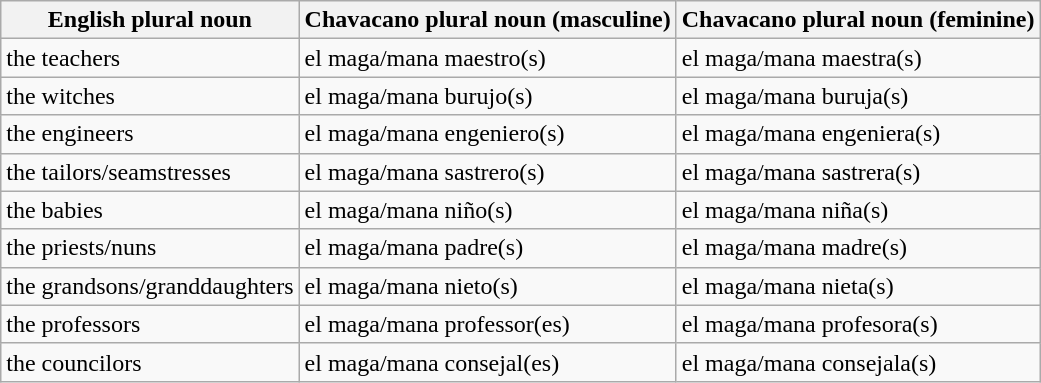<table class="wikitable">
<tr>
<th>English plural noun</th>
<th>Chavacano plural noun (masculine)</th>
<th>Chavacano plural noun (feminine)</th>
</tr>
<tr>
<td>the teachers</td>
<td>el maga/mana maestro(s)</td>
<td>el maga/mana maestra(s)</td>
</tr>
<tr>
<td>the witches</td>
<td>el maga/mana burujo(s)</td>
<td>el maga/mana buruja(s)</td>
</tr>
<tr>
<td>the engineers</td>
<td>el maga/mana engeniero(s)</td>
<td>el maga/mana engeniera(s)</td>
</tr>
<tr>
<td>the tailors/seamstresses</td>
<td>el maga/mana sastrero(s)</td>
<td>el maga/mana sastrera(s)</td>
</tr>
<tr>
<td>the babies</td>
<td>el maga/mana niño(s)</td>
<td>el maga/mana niña(s)</td>
</tr>
<tr>
<td>the priests/nuns</td>
<td>el maga/mana padre(s)</td>
<td>el maga/mana madre(s)</td>
</tr>
<tr>
<td>the grandsons/granddaughters</td>
<td>el maga/mana nieto(s)</td>
<td>el maga/mana nieta(s)</td>
</tr>
<tr>
<td>the professors</td>
<td>el maga/mana professor(es)</td>
<td>el maga/mana profesora(s)</td>
</tr>
<tr>
<td>the councilors</td>
<td>el maga/mana consejal(es)</td>
<td>el maga/mana consejala(s)</td>
</tr>
</table>
